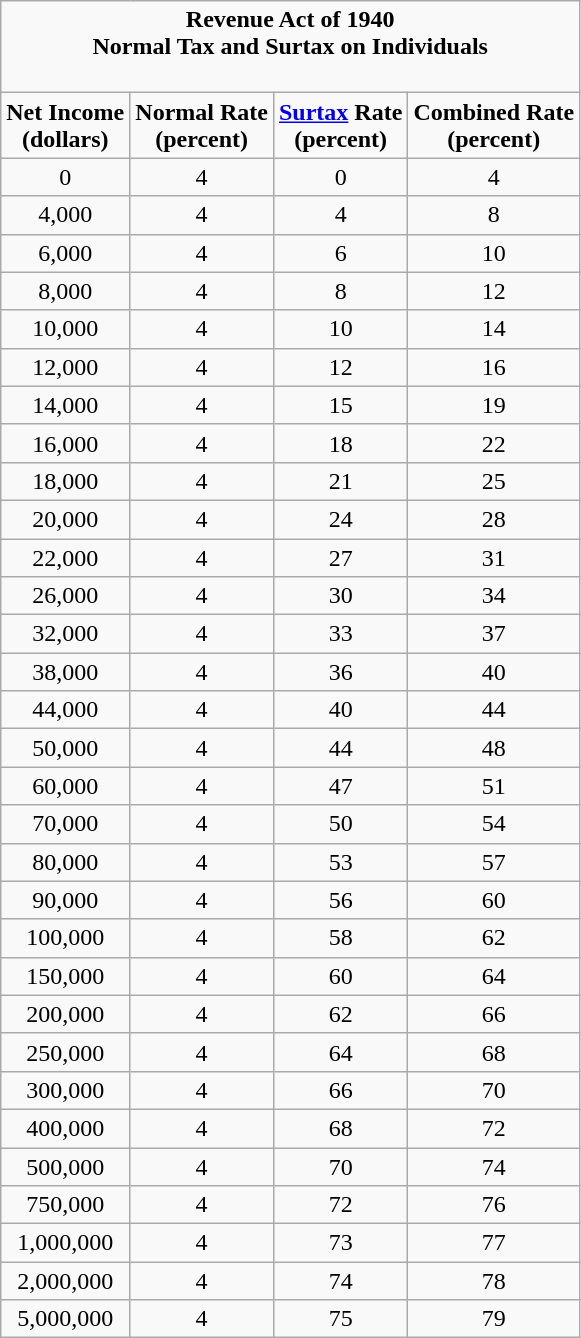<table class="wikitable" style="text-align:center;">
<tr>
<td colspan="4"><strong>Revenue Act of 1940<br>Normal Tax and Surtax on Individuals</strong><br><br> </td>
</tr>
<tr>
<td><strong>Net Income<br>(dollars)</strong></td>
<td><strong>Normal Rate<br>(percent)</strong></td>
<td><strong><a href='#'>Surtax</a> Rate<br>(percent)</strong></td>
<td><strong>Combined Rate<br>(percent)</strong></td>
</tr>
<tr>
<td>0</td>
<td>4</td>
<td>0</td>
<td>4</td>
</tr>
<tr>
<td>4,000</td>
<td>4</td>
<td>4</td>
<td>8</td>
</tr>
<tr>
<td>6,000</td>
<td>4</td>
<td>6</td>
<td>10</td>
</tr>
<tr>
<td>8,000</td>
<td>4</td>
<td>8</td>
<td>12</td>
</tr>
<tr>
<td>10,000</td>
<td>4</td>
<td>10</td>
<td>14</td>
</tr>
<tr>
<td>12,000</td>
<td>4</td>
<td>12</td>
<td>16</td>
</tr>
<tr>
<td>14,000</td>
<td>4</td>
<td>15</td>
<td>19</td>
</tr>
<tr>
<td>16,000</td>
<td>4</td>
<td>18</td>
<td>22</td>
</tr>
<tr>
<td>18,000</td>
<td>4</td>
<td>21</td>
<td>25</td>
</tr>
<tr>
<td>20,000</td>
<td>4</td>
<td>24</td>
<td>28</td>
</tr>
<tr>
<td>22,000</td>
<td>4</td>
<td>27</td>
<td>31</td>
</tr>
<tr>
<td>26,000</td>
<td>4</td>
<td>30</td>
<td>34</td>
</tr>
<tr>
<td>32,000</td>
<td>4</td>
<td>33</td>
<td>37</td>
</tr>
<tr>
<td>38,000</td>
<td>4</td>
<td>36</td>
<td>40</td>
</tr>
<tr>
<td>44,000</td>
<td>4</td>
<td>40</td>
<td>44</td>
</tr>
<tr>
<td>50,000</td>
<td>4</td>
<td>44</td>
<td>48</td>
</tr>
<tr>
<td>60,000</td>
<td>4</td>
<td>47</td>
<td>51</td>
</tr>
<tr>
<td>70,000</td>
<td>4</td>
<td>50</td>
<td>54</td>
</tr>
<tr>
<td>80,000</td>
<td>4</td>
<td>53</td>
<td>57</td>
</tr>
<tr>
<td>90,000</td>
<td>4</td>
<td>56</td>
<td>60</td>
</tr>
<tr>
<td>100,000</td>
<td>4</td>
<td>58</td>
<td>62</td>
</tr>
<tr>
<td>150,000</td>
<td>4</td>
<td>60</td>
<td>64</td>
</tr>
<tr>
<td>200,000</td>
<td>4</td>
<td>62</td>
<td>66</td>
</tr>
<tr>
<td>250,000</td>
<td>4</td>
<td>64</td>
<td>68</td>
</tr>
<tr>
<td>300,000</td>
<td>4</td>
<td>66</td>
<td>70</td>
</tr>
<tr>
<td>400,000</td>
<td>4</td>
<td>68</td>
<td>72</td>
</tr>
<tr>
<td>500,000</td>
<td>4</td>
<td>70</td>
<td>74</td>
</tr>
<tr>
<td>750,000</td>
<td>4</td>
<td>72</td>
<td>76</td>
</tr>
<tr>
<td>1,000,000</td>
<td>4</td>
<td>73</td>
<td>77</td>
</tr>
<tr>
<td>2,000,000</td>
<td>4</td>
<td>74</td>
<td>78</td>
</tr>
<tr>
<td>5,000,000</td>
<td>4</td>
<td>75</td>
<td>79</td>
</tr>
</table>
